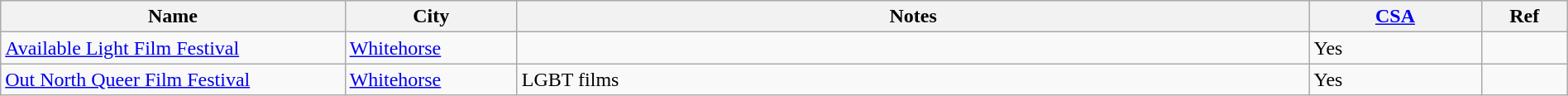<table class="wikitable sortable"  width=100%>
<tr>
<th style="width:20%;">Name</th>
<th style="width:10%;">City</th>
<th style="width:46%;">Notes</th>
<th style="width:10%;"><a href='#'>CSA</a></th>
<th style="width:5%;">Ref</th>
</tr>
<tr>
<td><a href='#'>Available Light Film Festival</a></td>
<td><a href='#'>Whitehorse</a></td>
<td></td>
<td>Yes</td>
<td></td>
</tr>
<tr>
<td><a href='#'>Out North Queer Film Festival</a></td>
<td><a href='#'>Whitehorse</a></td>
<td>LGBT films</td>
<td>Yes</td>
<td></td>
</tr>
</table>
